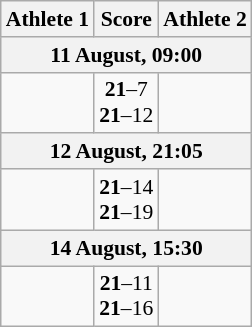<table class="wikitable" style="text-align: center; font-size:90% ">
<tr>
<th align="right">Athlete 1</th>
<th>Score</th>
<th align="left">Athlete 2</th>
</tr>
<tr>
<th colspan=3>11 August, 09:00</th>
</tr>
<tr>
<td align=right><strong></strong></td>
<td align=center><strong>21</strong>–7<br><strong>21</strong>–12</td>
<td align=left></td>
</tr>
<tr>
<th colspan=3>12 August, 21:05</th>
</tr>
<tr>
<td align=right><strong></strong></td>
<td align=center><strong>21</strong>–14<br><strong>21</strong>–19</td>
<td align=left></td>
</tr>
<tr>
<th colspan=3>14 August, 15:30</th>
</tr>
<tr>
<td align=right><strong></strong></td>
<td align=center><strong>21</strong>–11<br><strong>21</strong>–16</td>
<td align=left></td>
</tr>
</table>
